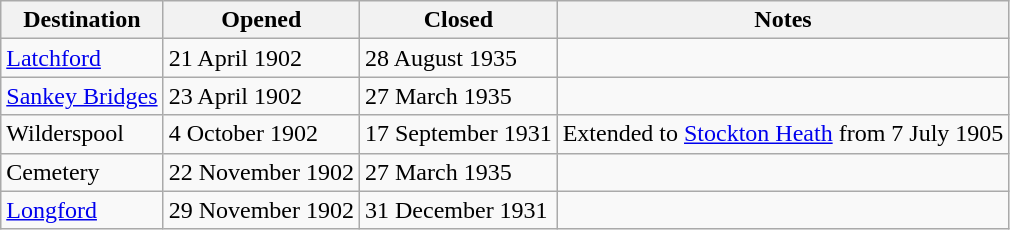<table class="wikitable">
<tr>
<th>Destination</th>
<th>Opened</th>
<th>Closed</th>
<th>Notes</th>
</tr>
<tr>
<td><a href='#'>Latchford</a></td>
<td>21 April 1902</td>
<td>28 August 1935</td>
<td></td>
</tr>
<tr>
<td><a href='#'>Sankey Bridges</a></td>
<td>23 April 1902</td>
<td>27 March 1935</td>
<td></td>
</tr>
<tr>
<td>Wilderspool</td>
<td>4 October 1902</td>
<td>17 September 1931</td>
<td>Extended to <a href='#'>Stockton Heath</a> from 7 July 1905</td>
</tr>
<tr>
<td>Cemetery</td>
<td>22 November 1902</td>
<td>27 March 1935</td>
<td></td>
</tr>
<tr>
<td><a href='#'>Longford</a></td>
<td>29 November 1902</td>
<td>31 December 1931</td>
<td></td>
</tr>
</table>
